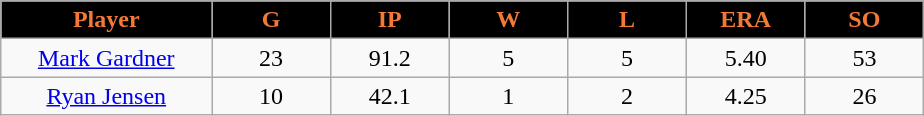<table class="wikitable sortable">
<tr>
<th style="background:black;color:#f47937;" width="16%">Player</th>
<th style="background:black;color:#f47937;" width="9%">G</th>
<th style="background:black;color:#f47937;" width="9%">IP</th>
<th style="background:black;color:#f47937;" width="9%">W</th>
<th style="background:black;color:#f47937;" width="9%">L</th>
<th style="background:black;color:#f47937;" width="9%">ERA</th>
<th style="background:black;color:#f47937;" width="9%">SO</th>
</tr>
<tr align=center>
<td><a href='#'>Mark Gardner</a></td>
<td>23</td>
<td>91.2</td>
<td>5</td>
<td>5</td>
<td>5.40</td>
<td>53</td>
</tr>
<tr align=center>
<td><a href='#'>Ryan Jensen</a></td>
<td>10</td>
<td>42.1</td>
<td>1</td>
<td>2</td>
<td>4.25</td>
<td>26</td>
</tr>
</table>
